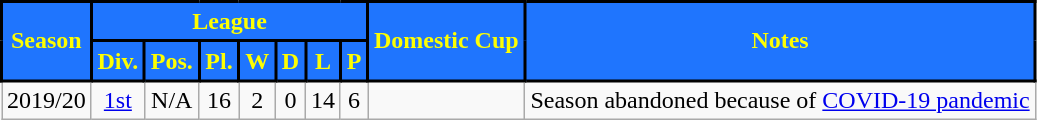<table class="wikitable">
<tr style="background:#FDFD07;">
<th rowspan="2" ! style="background:#1F75FE; color:#FDFE03; border:2px solid #000;" scope="col">Season</th>
<th colspan="7" ! style="background:#1F75FE; color:#FDFE03; border:2px solid #000;" scope="col">League</th>
<th rowspan="2" ! style="background:#1F75FE; color:#FDFE03; border:2px solid #000;" scope="col">Domestic Cup</th>
<th rowspan="2" ! style="background:#1F75FE; color:#FDFE03; border:2px solid #000;" scope="col">Notes</th>
</tr>
<tr>
<th style="background:#1F75FE; color:#FDFE03; border:2px solid #000;" scope="col">Div.</th>
<th style="background:#1F75FE; color:#FDFE03; border:2px solid #000;" scope="col">Pos.</th>
<th style="background:#1F75FE; color:#FDFE03; border:2px solid #000;" scope="col">Pl.</th>
<th style="background:#1F75FE; color:#FDFE03; border:2px solid #000;" scope="col">W</th>
<th style="background:#1F75FE; color:#FDFE03; border:2px solid #000;" scope="col">D</th>
<th style="background:#1F75FE; color:#FDFE03; border:2px solid #000;" scope="col">L</th>
<th style="background:#1F75FE; color:#FDFE03; border:2px solid #000;" scope="col">P</th>
</tr>
<tr>
<td align=center>2019/20</td>
<td align=center><a href='#'>1st</a></td>
<td style="text-align:center; ">N/A</td>
<td align=center>16</td>
<td align=center>2</td>
<td align=center>0</td>
<td align=center>14</td>
<td align=center>6</td>
<td align=center></td>
<td>Season abandoned because of <a href='#'>COVID-19 pandemic</a></td>
</tr>
</table>
